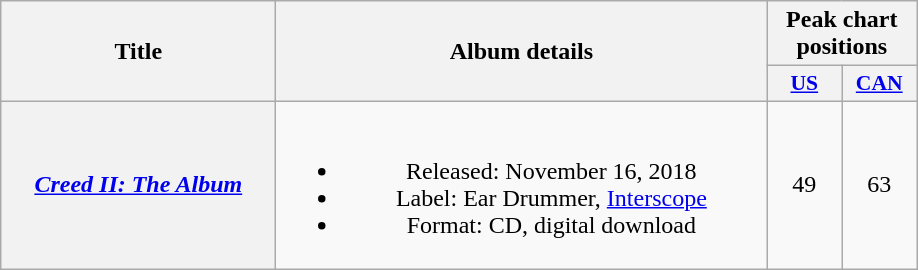<table class="wikitable plainrowheaders" style="text-align:center;">
<tr>
<th scope="col" rowspan="2" style="width:11em;">Title</th>
<th scope="col" rowspan="2" style="width:20em;">Album details</th>
<th scope="col" colspan="2">Peak chart positions</th>
</tr>
<tr>
<th scope="col" style="width:3em;font-size:90%;"><a href='#'>US</a><br></th>
<th scope="col" style="width:3em;font-size:90%;"><a href='#'>CAN</a><br></th>
</tr>
<tr>
<th scope="row"><em><a href='#'>Creed II: The Album</a></em></th>
<td><br><ul><li>Released: November 16, 2018</li><li>Label: Ear Drummer, <a href='#'>Interscope</a></li><li>Format: CD, digital download</li></ul></td>
<td>49</td>
<td>63</td>
</tr>
</table>
